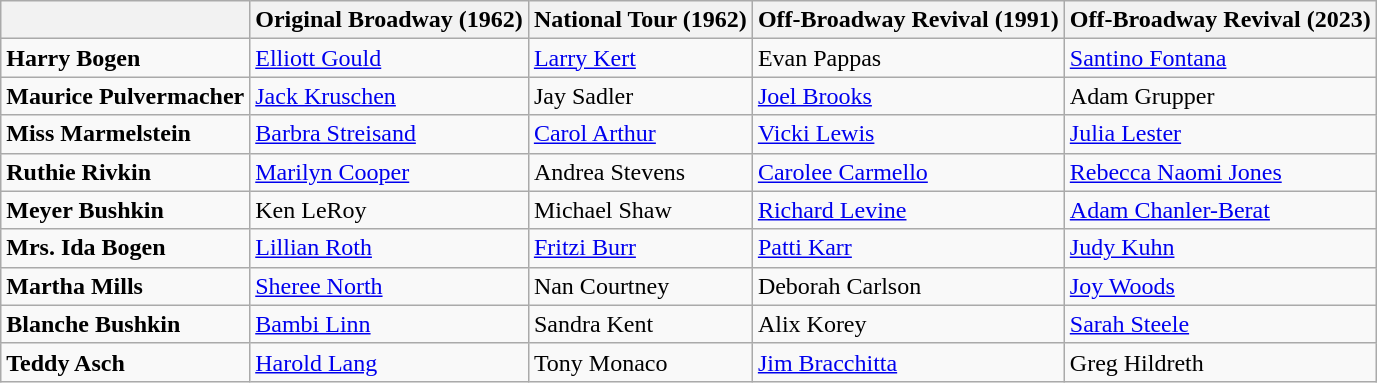<table class="wikitable">
<tr>
<th></th>
<th>Original Broadway (1962)</th>
<th>National Tour (1962)</th>
<th>Off-Broadway Revival (1991)</th>
<th>Off-Broadway Revival (2023)</th>
</tr>
<tr>
<td><strong>Harry Bogen</strong></td>
<td><a href='#'>Elliott Gould</a></td>
<td><a href='#'>Larry Kert</a></td>
<td>Evan Pappas</td>
<td><a href='#'>Santino Fontana</a></td>
</tr>
<tr>
<td><strong>Maurice Pulvermacher</strong></td>
<td><a href='#'>Jack Kruschen</a></td>
<td>Jay Sadler</td>
<td><a href='#'>Joel Brooks</a></td>
<td>Adam Grupper</td>
</tr>
<tr>
<td><strong>Miss Marmelstein</strong></td>
<td><a href='#'>Barbra Streisand</a></td>
<td><a href='#'>Carol Arthur</a></td>
<td><a href='#'>Vicki Lewis</a></td>
<td><a href='#'>Julia Lester</a></td>
</tr>
<tr>
<td><strong>Ruthie Rivkin</strong></td>
<td><a href='#'>Marilyn Cooper</a></td>
<td>Andrea Stevens</td>
<td><a href='#'>Carolee Carmello</a></td>
<td><a href='#'>Rebecca Naomi Jones</a></td>
</tr>
<tr>
<td><strong>Meyer Bushkin</strong></td>
<td>Ken LeRoy</td>
<td>Michael Shaw</td>
<td><a href='#'>Richard Levine</a></td>
<td><a href='#'>Adam Chanler-Berat</a></td>
</tr>
<tr>
<td><strong>Mrs. Ida Bogen</strong></td>
<td><a href='#'>Lillian Roth</a></td>
<td><a href='#'>Fritzi Burr</a></td>
<td><a href='#'>Patti Karr</a></td>
<td><a href='#'>Judy Kuhn</a></td>
</tr>
<tr>
<td><strong>Martha Mills</strong></td>
<td><a href='#'>Sheree North</a></td>
<td>Nan Courtney</td>
<td>Deborah Carlson</td>
<td><a href='#'>Joy Woods</a></td>
</tr>
<tr>
<td><strong>Blanche Bushkin</strong></td>
<td><a href='#'>Bambi Linn</a></td>
<td>Sandra Kent</td>
<td>Alix Korey</td>
<td><a href='#'>Sarah Steele</a></td>
</tr>
<tr>
<td><strong>Teddy Asch</strong></td>
<td><a href='#'>Harold Lang</a></td>
<td>Tony Monaco</td>
<td><a href='#'>Jim Bracchitta</a></td>
<td>Greg Hildreth</td>
</tr>
</table>
